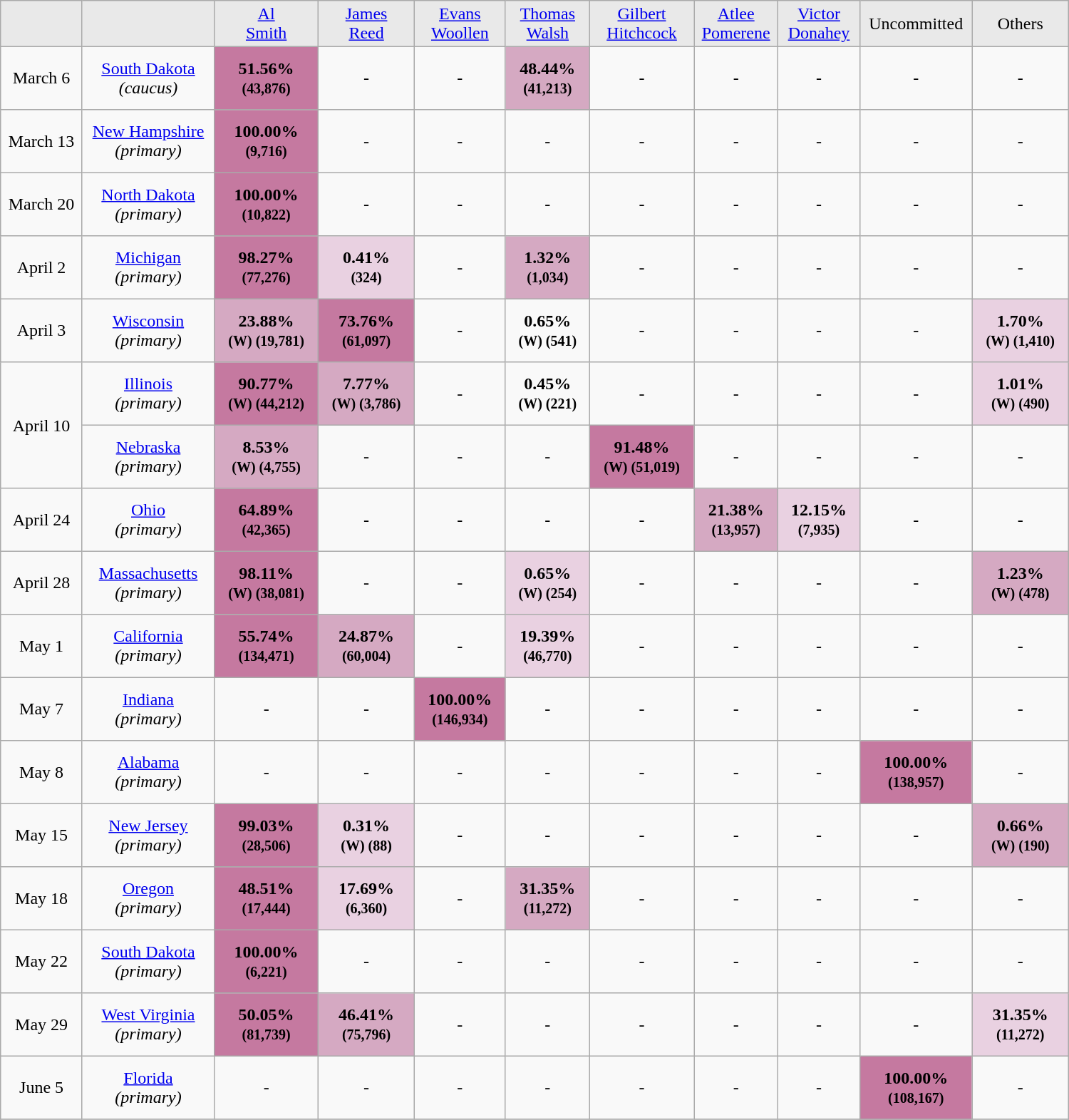<table class="wikitable" style="text-align:center; width:1000px;">
<tr style="text-align:center; background:#e9e9e9;">
<td></td>
<td></td>
<td align="center"><a href='#'>Al<br>Smith</a></td>
<td align="center"><a href='#'>James<br>Reed</a></td>
<td align="center"><a href='#'>Evans<br>Woollen</a></td>
<td align="center"><a href='#'>Thomas<br>Walsh</a></td>
<td align="center"><a href='#'>Gilbert<br>Hitchcock</a></td>
<td align="center"><a href='#'>Atlee<br>Pomerene</a></td>
<td align="center"><a href='#'>Victor<br>Donahey</a></td>
<td align="center">Uncommitted</td>
<td align="center">Others</td>
</tr>
<tr>
<td>March 6</td>
<td><a href='#'>South Dakota</a><br><em>(caucus)</em></td>
<td style="padding:11px 8px; background:#c579a0;"><strong>51.56%</strong><br><small><strong>(43,876)</strong></small></td>
<td>-</td>
<td>-</td>
<td style="padding:11px 8px; background:#d5a9c2;"><strong>48.44%</strong><br><small><strong>(41,213)</strong></small></td>
<td>-</td>
<td>-</td>
<td>-</td>
<td>-</td>
<td>-</td>
</tr>
<tr>
<td>March 13</td>
<td><a href='#'>New Hampshire</a><br><em>(primary)</em></td>
<td style="padding:11px 8px; background:#c579a0;"><strong>100.00%</strong><br><small><strong>(9,716)</strong></small></td>
<td>-</td>
<td>-</td>
<td>-</td>
<td>-</td>
<td>-</td>
<td>-</td>
<td>-</td>
<td>-</td>
</tr>
<tr>
<td>March 20</td>
<td><a href='#'>North Dakota</a><br><em>(primary)</em></td>
<td style="padding:11px 8px; background:#c579a0;"><strong>100.00%</strong><br><small><strong>(10,822)</strong></small></td>
<td>-</td>
<td>-</td>
<td>-</td>
<td>-</td>
<td>-</td>
<td>-</td>
<td>-</td>
<td>-</td>
</tr>
<tr>
<td>April 2</td>
<td><a href='#'>Michigan</a><br><em>(primary)</em></td>
<td style="padding:11px 8px; background:#c579a0;"><strong>98.27%</strong><br><small><strong>(77,276)</strong></small></td>
<td style="padding:11px 8px; background:#e9d1e1;"><strong>0.41%</strong><br><small><strong>(324)</strong></small></td>
<td>-</td>
<td style="padding:11px 8px; background:#d5a9c2;"><strong>1.32%</strong><br><small><strong>(1,034)</strong></small></td>
<td>-</td>
<td>-</td>
<td>-</td>
<td>-</td>
<td>-</td>
</tr>
<tr>
<td>April 3</td>
<td><a href='#'>Wisconsin</a><br><em>(primary)</em></td>
<td style="padding:11px 8px; background:#d5a9c2;"><strong>23.88%</strong><br><small><strong>(W) (19,781)</strong></small></td>
<td style="padding:11px 8px; background:#c579a0;"><strong>73.76%</strong><br><small><strong>(61,097)</strong></small></td>
<td>-</td>
<td><strong>0.65%</strong><br><small><strong>(W) (541)</strong></small></td>
<td>-</td>
<td>-</td>
<td>-</td>
<td>-</td>
<td style="padding:11px 8px; background:#e9d1e1;"><strong>1.70%</strong><br><small><strong>(W) (1,410)</strong></small></td>
</tr>
<tr>
<td rowspan=2>April 10</td>
<td><a href='#'>Illinois</a><br><em>(primary)</em></td>
<td style="padding:11px 8px; background:#c579a0;"><strong>90.77%</strong><br><small><strong>(W) (44,212)</strong></small></td>
<td style="padding:11px 8px; background:#d5a9c2;"><strong>7.77%</strong><br><small><strong>(W) (3,786)</strong></small></td>
<td>-</td>
<td><strong>0.45%</strong><br><small><strong>(W) (221)</strong></small></td>
<td>-</td>
<td>-</td>
<td>-</td>
<td>-</td>
<td style="padding:11px 8px; background:#e9d1e1;"><strong>1.01%</strong><br><small><strong>(W) (490)</strong></small></td>
</tr>
<tr>
<td><a href='#'>Nebraska</a><br><em>(primary)</em></td>
<td style="padding:11px 8px; background:#d5a9c2;"><strong>8.53%</strong><br><small><strong>(W) (4,755)</strong></small></td>
<td>-</td>
<td>-</td>
<td>-</td>
<td style="padding:11px 8px; background:#c579a0;"><strong>91.48%</strong><br><small><strong>(W) (51,019)</strong></small></td>
<td>-</td>
<td>-</td>
<td>-</td>
<td>-</td>
</tr>
<tr>
<td>April 24</td>
<td><a href='#'>Ohio</a><br><em>(primary)</em></td>
<td style="padding:11px 8px; background:#c579a0;"><strong>64.89%</strong><br><small><strong>(42,365)</strong></small></td>
<td>-</td>
<td>-</td>
<td>-</td>
<td>-</td>
<td style="padding:11px 8px; background:#d5a9c2;"><strong>21.38%</strong><br><small><strong>(13,957)</strong></small></td>
<td style="padding:11px 8px; background:#e9d1e1;"><strong>12.15%</strong><br><small><strong>(7,935)</strong></small></td>
<td>-</td>
<td>-</td>
</tr>
<tr>
<td>April 28</td>
<td><a href='#'>Massachusetts</a><br><em>(primary)</em></td>
<td style="padding:11px 8px; background:#c579a0;"><strong>98.11%</strong><br><small><strong>(W) (38,081)</strong></small></td>
<td>-</td>
<td>-</td>
<td style="padding:11px 8px; background:#e9d1e1;"><strong>0.65%</strong><br><small><strong>(W) (254)</strong></small></td>
<td>-</td>
<td>-</td>
<td>-</td>
<td>-</td>
<td style="padding:11px 8px; background:#d5a9c2;"><strong>1.23%</strong><br><small><strong>(W) (478)</strong></small></td>
</tr>
<tr>
<td>May 1</td>
<td><a href='#'>California</a><br><em>(primary)</em></td>
<td style="padding:11px 8px; background:#c579a0;"><strong>55.74%</strong><br><small><strong>(134,471)</strong></small></td>
<td style="padding:11px 8px; background:#d5a9c2;"><strong>24.87%</strong><br><small><strong>(60,004)</strong></small></td>
<td>-</td>
<td style="padding:11px 8px; background:#e9d1e1;"><strong>19.39%</strong><br><small><strong>(46,770)</strong></small></td>
<td>-</td>
<td>-</td>
<td>-</td>
<td>-</td>
<td>-</td>
</tr>
<tr>
<td>May 7</td>
<td><a href='#'>Indiana</a><br><em>(primary)</em></td>
<td>-</td>
<td>-</td>
<td style="padding:11px 8px; background:#c579a0;"><strong>100.00%</strong><br><small><strong>(146,934)</strong></small></td>
<td>-</td>
<td>-</td>
<td>-</td>
<td>-</td>
<td>-</td>
<td>-</td>
</tr>
<tr>
<td>May 8</td>
<td><a href='#'>Alabama</a><br><em>(primary)</em></td>
<td>-</td>
<td>-</td>
<td>-</td>
<td>-</td>
<td>-</td>
<td>-</td>
<td>-</td>
<td style="padding:11px 8px; background:#c579a0;"><strong>100.00%</strong><br><small><strong>(138,957)</strong></small></td>
<td>-</td>
</tr>
<tr>
<td>May 15</td>
<td><a href='#'>New Jersey</a><br><em>(primary)</em></td>
<td style="padding:11px 8px; background:#c579a0;"><strong>99.03%</strong><br><small><strong>(28,506)</strong></small></td>
<td style="padding:11px 8px; background:#e9d1e1;"><strong>0.31%</strong><br><small><strong>(W) (88)</strong></small></td>
<td>-</td>
<td>-</td>
<td>-</td>
<td>-</td>
<td>-</td>
<td>-</td>
<td style="padding:11px 8px; background:#d5a9c2;"><strong>0.66%</strong><br><small><strong>(W) (190)</strong></small></td>
</tr>
<tr>
<td>May 18</td>
<td><a href='#'>Oregon</a><br><em>(primary)</em></td>
<td style="padding:11px 8px; background:#c579a0;"><strong>48.51%</strong><br><small><strong>(17,444)</strong></small></td>
<td style="padding:11px 8px; background:#e9d1e1;"><strong>17.69%</strong><br><small><strong>(6,360)</strong></small></td>
<td>-</td>
<td style="padding:11px 8px; background:#d5a9c2;"><strong>31.35%</strong><br><small><strong>(11,272)</strong></small></td>
<td>-</td>
<td>-</td>
<td>-</td>
<td>-</td>
<td>-</td>
</tr>
<tr>
<td>May 22</td>
<td><a href='#'>South Dakota</a><br><em>(primary)</em></td>
<td style="padding:11px 8px; background:#c579a0;"><strong>100.00%</strong><br><small><strong>(6,221)</strong></small></td>
<td>-</td>
<td>-</td>
<td>-</td>
<td>-</td>
<td>-</td>
<td>-</td>
<td>-</td>
<td>-</td>
</tr>
<tr>
<td>May 29</td>
<td><a href='#'>West Virginia</a><br><em>(primary)</em></td>
<td style="padding:11px 8px; background:#c579a0;"><strong>50.05%</strong><br><small><strong>(81,739)</strong></small></td>
<td style="padding:11px 8px; background:#d5a9c2;"><strong>46.41%</strong><br><small><strong>(75,796)</strong></small></td>
<td>-</td>
<td>-</td>
<td>-</td>
<td>-</td>
<td>-</td>
<td>-</td>
<td style="padding:11px 8px; background:#e9d1e1;"><strong>31.35%</strong><br><small><strong>(11,272)</strong></small></td>
</tr>
<tr>
<td>June 5</td>
<td><a href='#'>Florida</a><br><em>(primary)</em></td>
<td>-</td>
<td>-</td>
<td>-</td>
<td>-</td>
<td>-</td>
<td>-</td>
<td>-</td>
<td style="padding:11px 8px; background:#c579a0;"><strong>100.00%</strong><br><small><strong>(108,167)</strong></small></td>
<td>-</td>
</tr>
<tr>
</tr>
</table>
